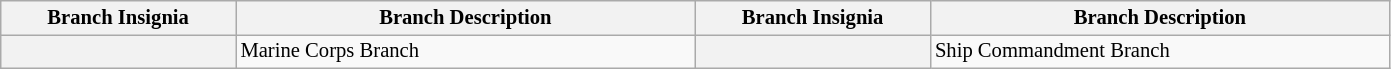<table class="wikitable">
<tr style="font-size: 86%;">
<th scope="col" style="width: 150px; align=center;">Branch Insignia</th>
<th scope="col" style="width: 300px;">Branch Description</th>
<th scope="col" style="width: 150px;">Branch Insignia</th>
<th scope="col" style="width: 300px;">Branch Description</th>
</tr>
<tr style="font-size: 86%;">
<th style="text-align: center;"></th>
<td>Marine Corps Branch</td>
<th style="text-align: center;"></th>
<td>Ship Commandment Branch</td>
</tr>
</table>
